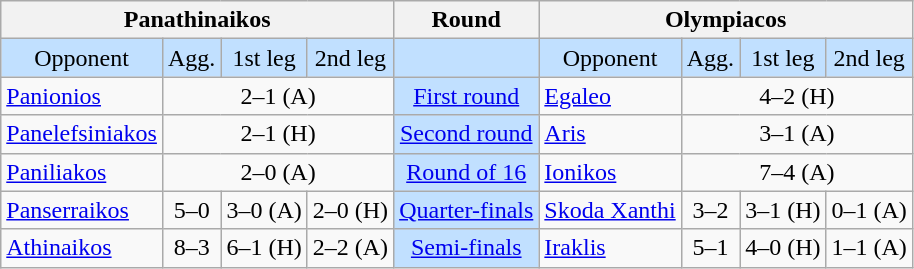<table class="wikitable" style="text-align:center">
<tr>
<th colspan="4">Panathinaikos</th>
<th>Round</th>
<th colspan="4">Olympiacos</th>
</tr>
<tr style="background:#C1E0FF">
<td>Opponent</td>
<td>Agg.</td>
<td>1st leg</td>
<td>2nd leg</td>
<td></td>
<td>Opponent</td>
<td>Agg.</td>
<td>1st leg</td>
<td>2nd leg</td>
</tr>
<tr>
<td style="text-align:left"><a href='#'>Panionios</a></td>
<td colspan=3>2–1  (A)</td>
<td style="background:#C1E0FF"><a href='#'>First round</a></td>
<td style="text-align:left"><a href='#'>Egaleo</a></td>
<td colspan=3>4–2 (H)</td>
</tr>
<tr>
<td style="text-align:left"><a href='#'>Panelefsiniakos</a></td>
<td colspan=3>2–1 (H)</td>
<td style="background:#C1E0FF"><a href='#'>Second round</a></td>
<td style="text-align:left"><a href='#'>Aris</a></td>
<td colspan=3>3–1 (A)</td>
</tr>
<tr>
<td style="text-align:left"><a href='#'>Paniliakos</a></td>
<td colspan=3>2–0 (A)</td>
<td style="background:#C1E0FF"><a href='#'>Round of 16</a></td>
<td style="text-align:left"><a href='#'>Ionikos</a></td>
<td colspan=3>7–4 (A)</td>
</tr>
<tr>
<td style="text-align:left"><a href='#'>Panserraikos</a></td>
<td>5–0</td>
<td>3–0 (A)</td>
<td>2–0 (H)</td>
<td style="background:#C1E0FF"><a href='#'>Quarter-finals</a></td>
<td style="text-align:left"><a href='#'>Skoda Xanthi</a></td>
<td>3–2</td>
<td>3–1 (H)</td>
<td>0–1 (A)</td>
</tr>
<tr>
<td style="text-align:left"><a href='#'>Athinaikos</a></td>
<td>8–3</td>
<td>6–1 (H)</td>
<td>2–2 (A)</td>
<td style="background:#C1E0FF"><a href='#'>Semi-finals</a></td>
<td style="text-align:left"><a href='#'>Iraklis</a></td>
<td>5–1</td>
<td>4–0 (H)</td>
<td>1–1 (A)</td>
</tr>
</table>
